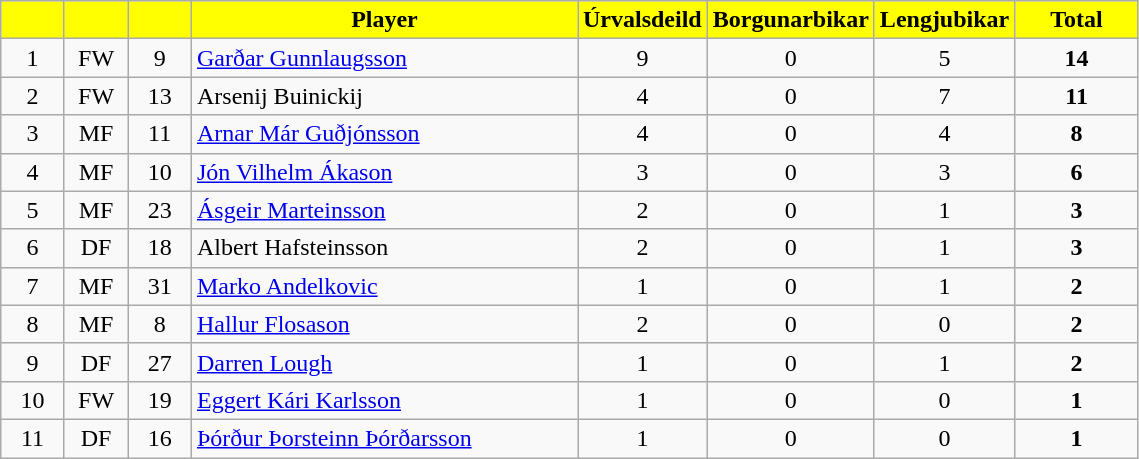<table class="wikitable" style="text-align:center;">
<tr>
<th style="background:#ffff00; color:black; width:35px;"></th>
<th style="background:#ffff00; color:black; width:35px;"></th>
<th style="background:#ffff00; color:black; width:35px;"></th>
<th style="background:#ffff00; color:black; width:250px;">Player</th>
<th style="background:#ffff00; color:black; width:75px;">Úrvalsdeild</th>
<th style="background:#ffff00; color:black; width:75px;">Borgunarbikar</th>
<th style="background:#ffff00; color:black; width:75px;">Lengjubikar</th>
<th style="background:#ffff00; color:black; width:75px;"><strong>Total</strong></th>
</tr>
<tr>
<td rowspan=1>1</td>
<td>FW</td>
<td>9</td>
<td align=left> <a href='#'>Garðar Gunnlaugsson</a></td>
<td>9</td>
<td>0</td>
<td>5</td>
<td><strong>14</strong></td>
</tr>
<tr>
<td rowspan=1>2</td>
<td>FW</td>
<td>13</td>
<td align=left> Arsenij Buinickij</td>
<td>4</td>
<td>0</td>
<td>7</td>
<td><strong>11</strong></td>
</tr>
<tr>
<td rowspan=1>3</td>
<td>MF</td>
<td>11</td>
<td align=left> <a href='#'>Arnar Már Guðjónsson</a></td>
<td>4</td>
<td>0</td>
<td>4</td>
<td><strong>8</strong></td>
</tr>
<tr>
<td rowspan=1>4</td>
<td>MF</td>
<td>10</td>
<td align=left> <a href='#'>Jón Vilhelm Ákason</a></td>
<td>3</td>
<td>0</td>
<td>3</td>
<td><strong>6</strong></td>
</tr>
<tr>
<td rowspan=1>5</td>
<td>MF</td>
<td>23</td>
<td align=left> <a href='#'>Ásgeir Marteinsson</a></td>
<td>2</td>
<td>0</td>
<td>1</td>
<td><strong>3</strong></td>
</tr>
<tr>
<td rowspan=1>6</td>
<td>DF</td>
<td>18</td>
<td align=left> Albert Hafsteinsson</td>
<td>2</td>
<td>0</td>
<td>1</td>
<td><strong>3</strong></td>
</tr>
<tr>
<td rowspan=1>7</td>
<td>MF</td>
<td>31</td>
<td align=left> <a href='#'>Marko Andelkovic</a></td>
<td>1</td>
<td>0</td>
<td>1</td>
<td><strong>2</strong></td>
</tr>
<tr>
<td rowspan=1>8</td>
<td>MF</td>
<td>8</td>
<td align=left> <a href='#'>Hallur Flosason</a></td>
<td>2</td>
<td>0</td>
<td>0</td>
<td><strong>2</strong></td>
</tr>
<tr>
<td rowspan=1>9</td>
<td>DF</td>
<td>27</td>
<td align=left> <a href='#'>Darren Lough</a></td>
<td>1</td>
<td>0</td>
<td>1</td>
<td><strong>2</strong></td>
</tr>
<tr>
<td rowspan=1>10</td>
<td>FW</td>
<td>19</td>
<td align=left> <a href='#'>Eggert Kári Karlsson</a></td>
<td>1</td>
<td>0</td>
<td>0</td>
<td><strong>1</strong></td>
</tr>
<tr>
<td rowspan=1>11</td>
<td>DF</td>
<td>16</td>
<td align=left> <a href='#'>Þórður Þorsteinn Þórðarsson</a></td>
<td>1</td>
<td>0</td>
<td>0</td>
<td><strong>1</strong></td>
</tr>
</table>
